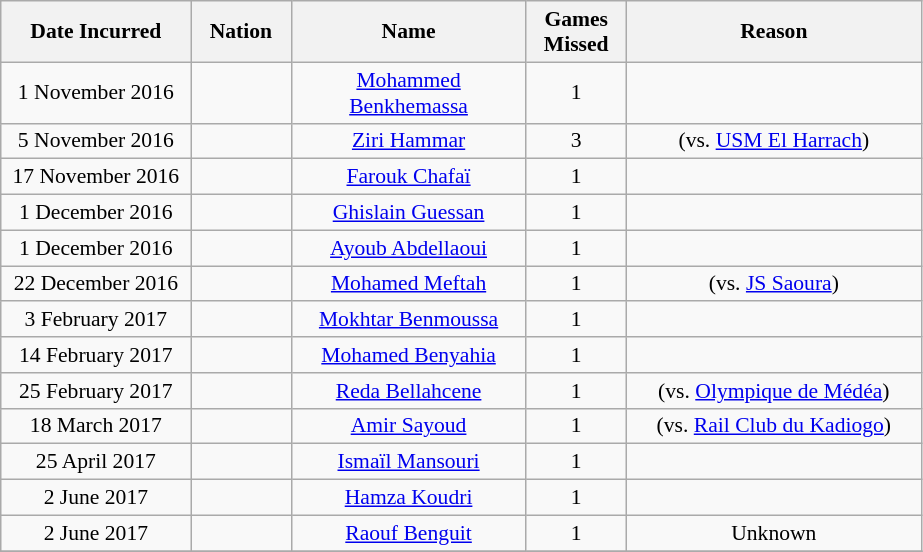<table class="wikitable" style="font-size: 90%; text-align: center;">
<tr>
<th width=120>Date Incurred</th>
<th width=60>Nation</th>
<th width=150>Name</th>
<th width=60>Games Missed</th>
<th width=190>Reason</th>
</tr>
<tr>
<td>1 November 2016</td>
<td></td>
<td><a href='#'>Mohammed Benkhemassa</a></td>
<td>1</td>
<td></td>
</tr>
<tr>
<td>5 November 2016</td>
<td></td>
<td><a href='#'>Ziri Hammar</a></td>
<td>3</td>
<td> (vs. <a href='#'>USM El Harrach</a>)</td>
</tr>
<tr>
<td>17 November 2016</td>
<td></td>
<td><a href='#'>Farouk Chafaï</a></td>
<td>1</td>
<td></td>
</tr>
<tr>
<td>1 December 2016</td>
<td></td>
<td><a href='#'>Ghislain Guessan</a></td>
<td>1</td>
<td></td>
</tr>
<tr>
<td>1 December 2016</td>
<td></td>
<td><a href='#'>Ayoub Abdellaoui</a></td>
<td>1</td>
<td></td>
</tr>
<tr>
<td>22 December 2016</td>
<td></td>
<td><a href='#'>Mohamed Meftah</a></td>
<td>1</td>
<td> (vs. <a href='#'>JS Saoura</a>)</td>
</tr>
<tr>
<td>3 February 2017</td>
<td></td>
<td><a href='#'>Mokhtar Benmoussa</a></td>
<td>1</td>
<td></td>
</tr>
<tr>
<td>14 February 2017</td>
<td></td>
<td><a href='#'>Mohamed Benyahia</a></td>
<td>1</td>
<td></td>
</tr>
<tr>
<td>25 February 2017</td>
<td></td>
<td><a href='#'>Reda Bellahcene</a></td>
<td>1</td>
<td> (vs. <a href='#'>Olympique de Médéa</a>)</td>
</tr>
<tr>
<td>18 March 2017</td>
<td></td>
<td><a href='#'>Amir Sayoud</a></td>
<td>1</td>
<td> (vs. <a href='#'>Rail Club du Kadiogo</a>)</td>
</tr>
<tr>
<td>25 April 2017</td>
<td></td>
<td><a href='#'>Ismaïl Mansouri</a></td>
<td>1</td>
<td></td>
</tr>
<tr>
<td>2 June 2017</td>
<td></td>
<td><a href='#'>Hamza Koudri</a></td>
<td>1</td>
<td></td>
</tr>
<tr>
<td>2 June 2017</td>
<td></td>
<td><a href='#'>Raouf Benguit</a></td>
<td>1</td>
<td>Unknown</td>
</tr>
<tr>
</tr>
</table>
